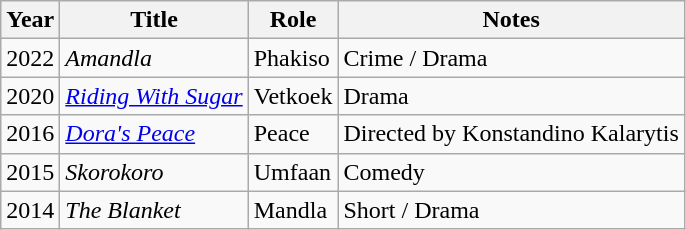<table class="wikitable">
<tr>
<th>Year</th>
<th>Title</th>
<th>Role</th>
<th>Notes</th>
</tr>
<tr>
<td>2022</td>
<td><em>Amandla</em></td>
<td>Phakiso</td>
<td>Crime / Drama</td>
</tr>
<tr>
<td>2020</td>
<td><em><a href='#'>Riding With Sugar</a></em></td>
<td>Vetkoek</td>
<td>Drama</td>
</tr>
<tr>
<td>2016</td>
<td><em><a href='#'>Dora's Peace</a></em></td>
<td>Peace</td>
<td>Directed by Konstandino Kalarytis</td>
</tr>
<tr>
<td>2015</td>
<td><em>Skorokoro</em></td>
<td>Umfaan</td>
<td>Comedy</td>
</tr>
<tr>
<td>2014</td>
<td><em>The Blanket</em></td>
<td>Mandla</td>
<td>Short / Drama</td>
</tr>
</table>
